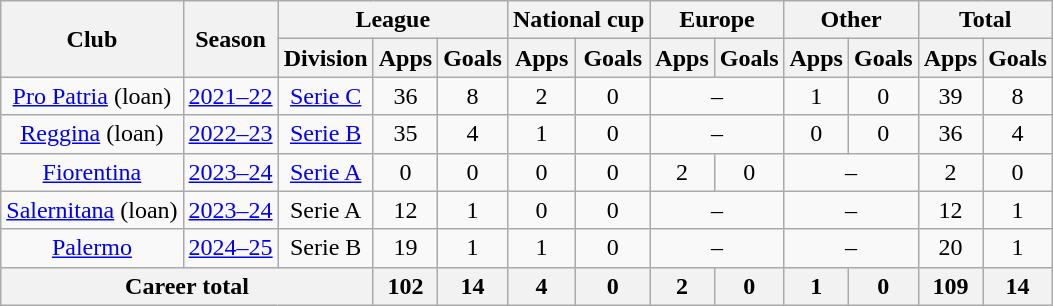<table class="wikitable" style="text-align:center">
<tr>
<th rowspan="2">Club</th>
<th rowspan="2">Season</th>
<th colspan="3">League</th>
<th colspan="2">National cup</th>
<th colspan="2">Europe</th>
<th colspan="2">Other</th>
<th colspan="2">Total</th>
</tr>
<tr>
<th>Division</th>
<th>Apps</th>
<th>Goals</th>
<th>Apps</th>
<th>Goals</th>
<th>Apps</th>
<th>Goals</th>
<th>Apps</th>
<th>Goals</th>
<th>Apps</th>
<th>Goals</th>
</tr>
<tr>
<td><a href='#'>Pro Patria</a> (loan)</td>
<td><a href='#'>2021–22</a></td>
<td><a href='#'>Serie C</a></td>
<td>36</td>
<td>8</td>
<td>2</td>
<td>0</td>
<td colspan="2">–</td>
<td>1</td>
<td>0</td>
<td>39</td>
<td>8</td>
</tr>
<tr>
<td><a href='#'>Reggina</a> (loan)</td>
<td><a href='#'>2022–23</a></td>
<td><a href='#'>Serie B</a></td>
<td>35</td>
<td>4</td>
<td>1</td>
<td>0</td>
<td colspan="2">–</td>
<td>0</td>
<td>0</td>
<td>36</td>
<td>4</td>
</tr>
<tr>
<td><a href='#'>Fiorentina</a></td>
<td><a href='#'>2023–24</a></td>
<td><a href='#'>Serie A</a></td>
<td>0</td>
<td>0</td>
<td>0</td>
<td>0</td>
<td>2</td>
<td>0</td>
<td colspan="2">–</td>
<td>2</td>
<td>0</td>
</tr>
<tr>
<td><a href='#'>Salernitana</a> (loan)</td>
<td><a href='#'>2023–24</a></td>
<td>Serie A</td>
<td>12</td>
<td>1</td>
<td>0</td>
<td>0</td>
<td colspan="2">–</td>
<td colspan="2">–</td>
<td>12</td>
<td>1</td>
</tr>
<tr>
<td><a href='#'>Palermo</a></td>
<td><a href='#'>2024–25</a></td>
<td>Serie B</td>
<td>19</td>
<td>1</td>
<td>1</td>
<td>0</td>
<td colspan="2">–</td>
<td colspan="2">–</td>
<td>20</td>
<td>1</td>
</tr>
<tr>
<th colspan="3">Career total</th>
<th>102</th>
<th>14</th>
<th>4</th>
<th>0</th>
<th>2</th>
<th>0</th>
<th>1</th>
<th>0</th>
<th>109</th>
<th>14</th>
</tr>
</table>
